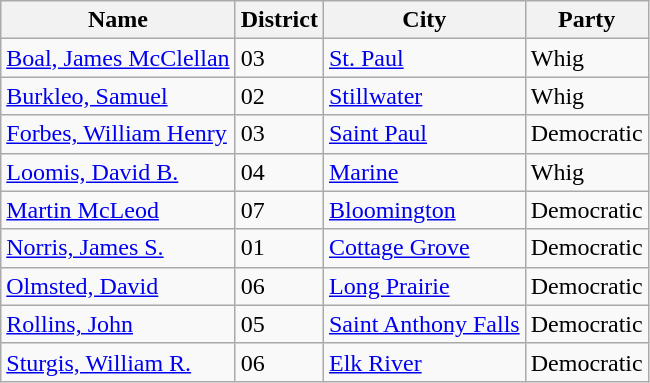<table class="wikitable sortable">
<tr>
<th>Name</th>
<th>District</th>
<th>City</th>
<th>Party</th>
</tr>
<tr>
<td><a href='#'>Boal, James McClellan</a></td>
<td>03</td>
<td><a href='#'>St. Paul</a></td>
<td>Whig</td>
</tr>
<tr>
<td><a href='#'>Burkleo, Samuel</a></td>
<td>02</td>
<td><a href='#'>Stillwater</a></td>
<td>Whig</td>
</tr>
<tr>
<td><a href='#'>Forbes, William Henry</a></td>
<td>03</td>
<td><a href='#'>Saint Paul</a></td>
<td>Democratic</td>
</tr>
<tr>
<td><a href='#'>Loomis, David B.</a></td>
<td>04</td>
<td><a href='#'>Marine</a></td>
<td>Whig</td>
</tr>
<tr>
<td><a href='#'>Martin McLeod</a></td>
<td>07</td>
<td><a href='#'>Bloomington</a></td>
<td>Democratic</td>
</tr>
<tr>
<td><a href='#'>Norris, James S.</a></td>
<td>01</td>
<td><a href='#'>Cottage Grove</a></td>
<td>Democratic</td>
</tr>
<tr>
<td><a href='#'>Olmsted, David</a></td>
<td>06</td>
<td><a href='#'>Long Prairie</a></td>
<td>Democratic</td>
</tr>
<tr>
<td><a href='#'>Rollins, John</a></td>
<td>05</td>
<td><a href='#'>Saint Anthony Falls</a></td>
<td>Democratic</td>
</tr>
<tr>
<td><a href='#'>Sturgis, William R.</a></td>
<td>06</td>
<td><a href='#'>Elk River</a></td>
<td>Democratic</td>
</tr>
</table>
